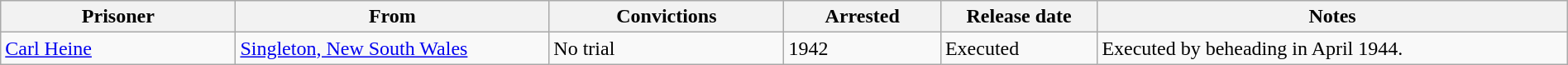<table class="wikitable" style="width:100%;">
<tr>
<th style="width:15%;">Prisoner</th>
<th style="width:20%;">From</th>
<th style="width:15%;">Convictions</th>
<th style="width:10%;">Arrested</th>
<th style="width:10%;">Release date</th>
<th style="width:30%;">Notes</th>
</tr>
<tr style="text-align:left;">
<td><a href='#'>Carl Heine</a></td>
<td><a href='#'>Singleton, New South Wales</a></td>
<td>No trial</td>
<td>1942</td>
<td>Executed</td>
<td>Executed by beheading in April 1944.</td>
</tr>
</table>
